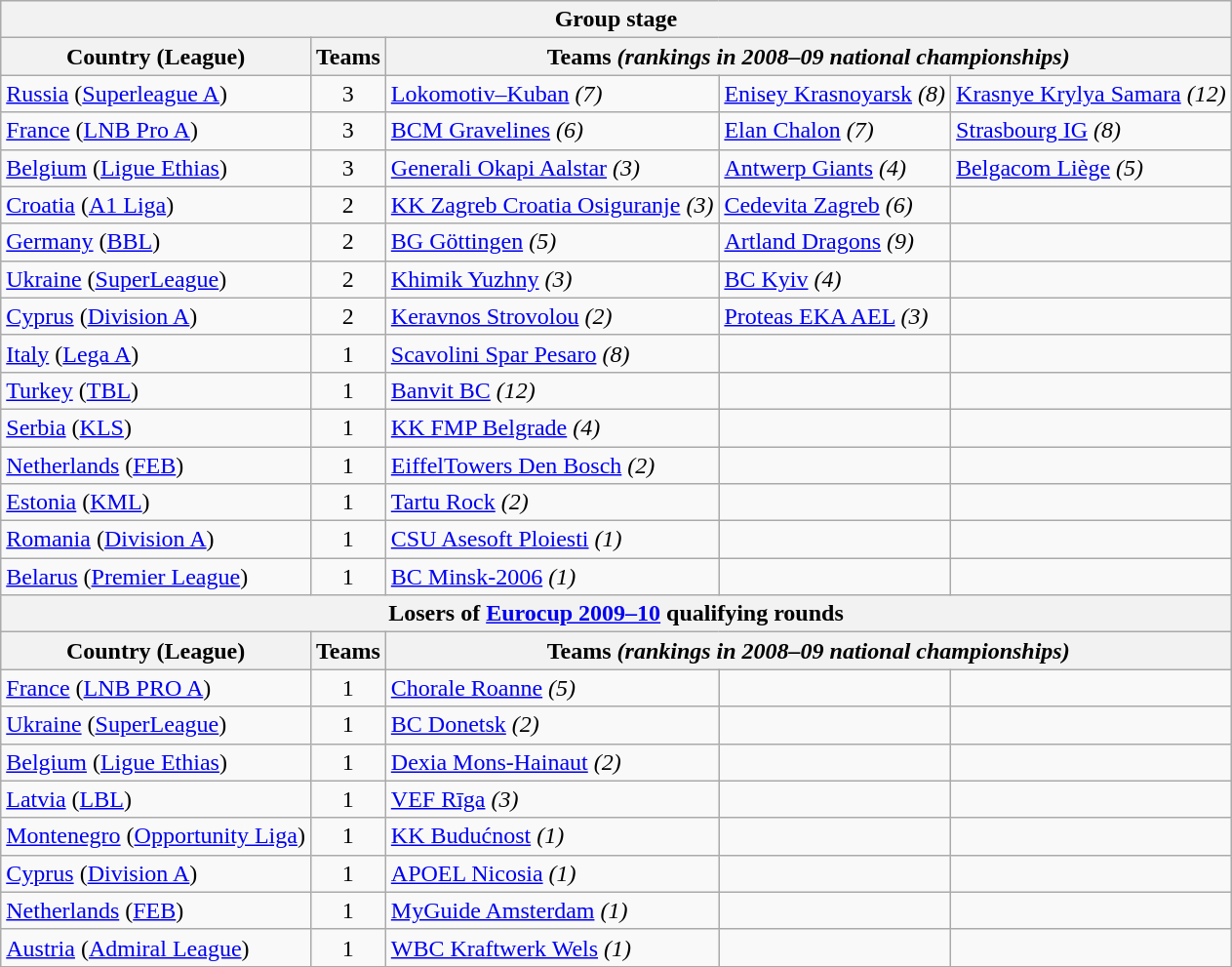<table class="wikitable">
<tr>
<th colspan=5>Group stage</th>
</tr>
<tr>
<th !rowspan=1>Country (League)</th>
<th rowspan=1>Teams</th>
<th colspan=3>Teams <em>(rankings in 2008–09 national championships)</em></th>
</tr>
<tr>
<td> <a href='#'>Russia</a> (<a href='#'>Superleague A</a>)</td>
<td align=center>3</td>
<td><a href='#'>Lokomotiv–Kuban</a> <em>(7)</em></td>
<td><a href='#'>Enisey Krasnoyarsk</a> <em>(8)</em></td>
<td><a href='#'>Krasnye Krylya Samara</a> <em>(12)</em></td>
</tr>
<tr>
<td> <a href='#'>France</a> (<a href='#'>LNB Pro A</a>)</td>
<td align=center>3</td>
<td><a href='#'>BCM Gravelines</a> <em>(6)</em></td>
<td><a href='#'>Elan Chalon</a> <em>(7)</em></td>
<td><a href='#'>Strasbourg IG</a> <em>(8)</em></td>
</tr>
<tr>
<td> <a href='#'>Belgium</a> (<a href='#'>Ligue Ethias</a>)</td>
<td align=center>3</td>
<td><a href='#'>Generali Okapi Aalstar</a> <em>(3)</em></td>
<td><a href='#'>Antwerp Giants</a> <em>(4)</em></td>
<td><a href='#'>Belgacom Liège</a> <em>(5)</em></td>
</tr>
<tr>
<td> <a href='#'>Croatia</a> (<a href='#'>A1 Liga</a>)</td>
<td align=center>2</td>
<td><a href='#'>KK Zagreb Croatia Osiguranje</a> <em>(3)</em></td>
<td><a href='#'>Cedevita Zagreb</a> <em>(6)</em></td>
<td></td>
</tr>
<tr>
<td> <a href='#'>Germany</a> (<a href='#'>BBL</a>)</td>
<td align=center>2</td>
<td><a href='#'>BG Göttingen</a> <em>(5)</em></td>
<td><a href='#'>Artland Dragons</a> <em>(9)</em></td>
<td></td>
</tr>
<tr>
<td> <a href='#'>Ukraine</a> (<a href='#'>SuperLeague</a>)</td>
<td align=center>2</td>
<td><a href='#'>Khimik Yuzhny</a> <em>(3)</em></td>
<td><a href='#'>BC Kyiv</a> <em>(4)</em></td>
<td></td>
</tr>
<tr>
<td> <a href='#'>Cyprus</a> (<a href='#'>Division A</a>)</td>
<td align=center>2</td>
<td><a href='#'>Keravnos Strovolou</a> <em>(2)</em></td>
<td><a href='#'>Proteas EKA AEL</a> <em>(3)</em></td>
<td></td>
</tr>
<tr>
<td> <a href='#'>Italy</a> (<a href='#'>Lega A</a>)</td>
<td align=center>1</td>
<td><a href='#'>Scavolini Spar Pesaro</a> <em>(8)</em></td>
<td></td>
<td></td>
</tr>
<tr>
<td> <a href='#'>Turkey</a> (<a href='#'>TBL</a>)</td>
<td align=center>1</td>
<td><a href='#'>Banvit BC</a> <em>(12)</em></td>
<td></td>
<td></td>
</tr>
<tr>
<td> <a href='#'>Serbia</a> (<a href='#'>KLS</a>)</td>
<td align=center>1</td>
<td><a href='#'>KK FMP Belgrade</a> <em>(4)</em></td>
<td></td>
<td></td>
</tr>
<tr>
<td> <a href='#'>Netherlands</a> (<a href='#'>FEB</a>)</td>
<td align=center>1</td>
<td><a href='#'>EiffelTowers Den Bosch</a> <em>(2)</em></td>
<td></td>
<td></td>
</tr>
<tr>
<td> <a href='#'>Estonia</a> (<a href='#'>KML</a>)</td>
<td align=center>1</td>
<td><a href='#'>Tartu Rock</a> <em>(2)</em></td>
<td></td>
<td></td>
</tr>
<tr>
<td> <a href='#'>Romania</a> (<a href='#'>Division A</a>)</td>
<td align=center>1</td>
<td><a href='#'>CSU Asesoft Ploiesti</a> <em>(1)</em></td>
<td></td>
<td></td>
</tr>
<tr>
<td> <a href='#'>Belarus</a> (<a href='#'>Premier League</a>)</td>
<td align=center>1</td>
<td><a href='#'>BC Minsk-2006</a> <em>(1)</em></td>
<td></td>
<td></td>
</tr>
<tr>
<th colspan="5">Losers of <a href='#'>Eurocup 2009–10</a> qualifying rounds</th>
</tr>
<tr>
<th !rowspan=1>Country (League)</th>
<th rowspan=1>Teams</th>
<th colspan=3>Teams <em>(rankings in 2008–09 national championships)</em></th>
</tr>
<tr>
<td> <a href='#'>France</a> (<a href='#'>LNB PRO A</a>)</td>
<td align=center>1</td>
<td><a href='#'>Chorale Roanne</a> <em>(5)</em></td>
<td></td>
<td></td>
</tr>
<tr>
<td> <a href='#'>Ukraine</a> (<a href='#'>SuperLeague</a>)</td>
<td align=center>1</td>
<td><a href='#'>BC Donetsk</a> <em>(2)</em></td>
<td></td>
<td></td>
</tr>
<tr>
<td> <a href='#'>Belgium</a> (<a href='#'>Ligue Ethias</a>)</td>
<td align=center>1</td>
<td><a href='#'>Dexia Mons-Hainaut</a> <em>(2)</em></td>
<td></td>
<td></td>
</tr>
<tr>
<td> <a href='#'>Latvia</a> (<a href='#'>LBL</a>)</td>
<td align=center>1</td>
<td><a href='#'>VEF Rīga</a> <em>(3)</em></td>
<td></td>
<td></td>
</tr>
<tr>
<td> <a href='#'>Montenegro</a> (<a href='#'>Opportunity Liga</a>)</td>
<td align=center>1</td>
<td><a href='#'>KK Budućnost</a> <em>(1)</em></td>
<td></td>
<td></td>
</tr>
<tr>
<td> <a href='#'>Cyprus</a> (<a href='#'>Division A</a>)</td>
<td align=center>1</td>
<td><a href='#'>APOEL Nicosia</a> <em>(1)</em></td>
<td></td>
<td></td>
</tr>
<tr>
<td> <a href='#'>Netherlands</a> (<a href='#'>FEB</a>)</td>
<td align=center>1</td>
<td><a href='#'>MyGuide Amsterdam</a> <em>(1)</em></td>
<td></td>
<td></td>
</tr>
<tr>
<td> <a href='#'>Austria</a> (<a href='#'>Admiral League</a>)</td>
<td align=center>1</td>
<td><a href='#'>WBC Kraftwerk Wels</a> <em>(1)</em></td>
<td></td>
<td></td>
</tr>
<tr>
</tr>
</table>
